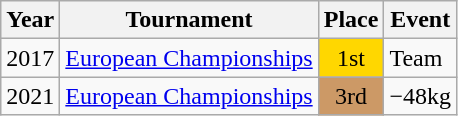<table class="wikitable">
<tr>
<th>Year</th>
<th>Tournament</th>
<th>Place</th>
<th>Event</th>
</tr>
<tr>
<td>2017</td>
<td><a href='#'>European Championships</a></td>
<td bgcolor="gold" align="center">1st</td>
<td>Team</td>
</tr>
<tr>
<td>2021</td>
<td><a href='#'>European Championships</a></td>
<td bgcolor="cc9966" align="center">3rd</td>
<td>−48kg</td>
</tr>
</table>
